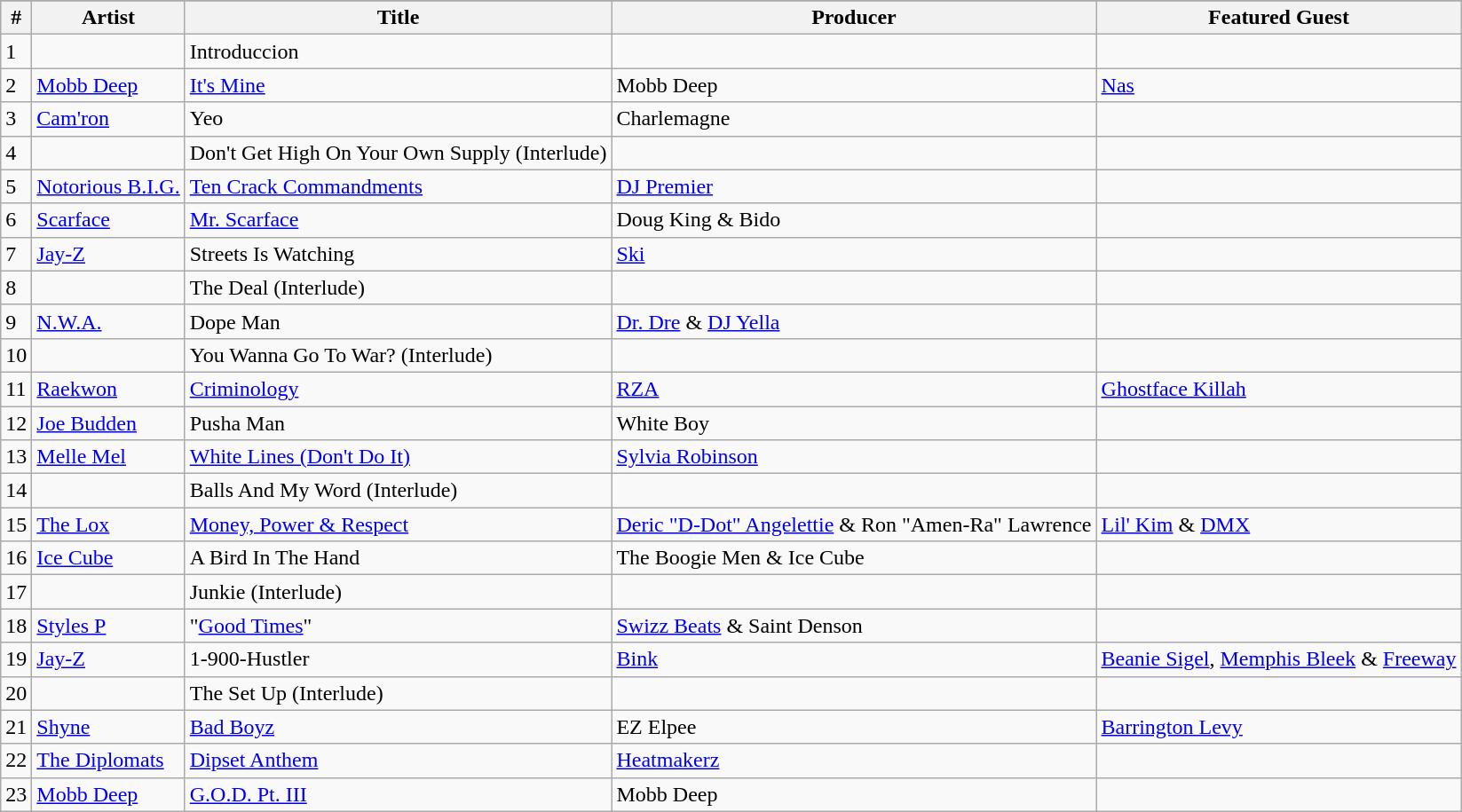<table class="wikitable">
<tr>
</tr>
<tr>
<th align="center">#</th>
<th align="center">Artist</th>
<th align="center">Title</th>
<th align="center">Producer</th>
<th align="center">Featured Guest</th>
</tr>
<tr>
<td>1</td>
<td></td>
<td>Introduccion</td>
<td></td>
<td></td>
</tr>
<tr>
<td>2</td>
<td><a href='#'>Mobb Deep</a></td>
<td><a href='#'>It's Mine</a></td>
<td>Mobb Deep</td>
<td><a href='#'>Nas</a></td>
</tr>
<tr>
<td>3</td>
<td><a href='#'>Cam'ron</a></td>
<td>Yeo</td>
<td>Charlemagne</td>
<td></td>
</tr>
<tr>
<td>4</td>
<td></td>
<td>Don't Get High On Your Own Supply (Interlude)</td>
<td></td>
<td></td>
</tr>
<tr>
<td>5</td>
<td><a href='#'>Notorious B.I.G.</a></td>
<td><a href='#'>Ten Crack Commandments</a></td>
<td><a href='#'>DJ Premier</a></td>
<td></td>
</tr>
<tr>
<td>6</td>
<td><a href='#'>Scarface</a></td>
<td><a href='#'>Mr. Scarface</a></td>
<td>Doug King & Bido</td>
<td></td>
</tr>
<tr>
<td>7</td>
<td><a href='#'>Jay-Z</a></td>
<td>Streets Is Watching</td>
<td><a href='#'>Ski</a></td>
<td></td>
</tr>
<tr>
<td>8</td>
<td></td>
<td>The Deal (Interlude)</td>
<td></td>
<td></td>
</tr>
<tr>
<td>9</td>
<td><a href='#'>N.W.A.</a></td>
<td>Dope Man</td>
<td><a href='#'>Dr. Dre</a> & <a href='#'>DJ Yella</a></td>
<td></td>
</tr>
<tr>
<td>10</td>
<td></td>
<td>You Wanna Go To War? (Interlude)</td>
<td></td>
<td></td>
</tr>
<tr>
<td>11</td>
<td><a href='#'>Raekwon</a></td>
<td><a href='#'>Criminology</a></td>
<td><a href='#'>RZA</a></td>
<td><a href='#'>Ghostface Killah</a></td>
</tr>
<tr>
<td>12</td>
<td><a href='#'>Joe Budden</a></td>
<td>Pusha Man</td>
<td>White Boy</td>
<td></td>
</tr>
<tr>
<td>13</td>
<td><a href='#'>Melle Mel</a></td>
<td><a href='#'>White Lines (Don't Do It)</a></td>
<td><a href='#'>Sylvia Robinson</a></td>
<td></td>
</tr>
<tr>
<td>14</td>
<td></td>
<td>Balls And My Word (Interlude)</td>
<td></td>
<td></td>
</tr>
<tr>
<td>15</td>
<td><a href='#'>The Lox</a></td>
<td><a href='#'>Money, Power & Respect</a></td>
<td><a href='#'>Deric "D-Dot" Angelettie</a> & Ron "Amen-Ra" Lawrence</td>
<td><a href='#'>Lil' Kim</a> & <a href='#'>DMX</a></td>
</tr>
<tr>
<td>16</td>
<td><a href='#'>Ice Cube</a></td>
<td>A Bird In The Hand</td>
<td>The Boogie Men & Ice Cube</td>
<td></td>
</tr>
<tr>
<td>17</td>
<td></td>
<td>Junkie (Interlude)</td>
<td></td>
<td></td>
</tr>
<tr>
<td>18</td>
<td><a href='#'>Styles P</a></td>
<td>"<a href='#'>Good Times</a>"</td>
<td><a href='#'>Swizz Beats</a> & Saint Denson</td>
<td></td>
</tr>
<tr>
<td>19</td>
<td><a href='#'>Jay-Z</a></td>
<td>1-900-Hustler</td>
<td><a href='#'>Bink</a></td>
<td><a href='#'>Beanie Sigel</a>, <a href='#'>Memphis Bleek</a> & <a href='#'>Freeway</a></td>
</tr>
<tr>
<td>20</td>
<td></td>
<td>The Set Up (Interlude)</td>
<td></td>
<td></td>
</tr>
<tr>
<td>21</td>
<td><a href='#'>Shyne</a></td>
<td><a href='#'>Bad Boyz</a></td>
<td>EZ Elpee</td>
<td><a href='#'>Barrington Levy</a></td>
</tr>
<tr>
<td>22</td>
<td><a href='#'>The Diplomats</a></td>
<td><a href='#'>Dipset Anthem</a></td>
<td><a href='#'>Heatmakerz</a></td>
<td></td>
</tr>
<tr>
<td>23</td>
<td><a href='#'>Mobb Deep</a></td>
<td><a href='#'>G.O.D. Pt. III</a></td>
<td>Mobb Deep</td>
<td></td>
</tr>
</table>
